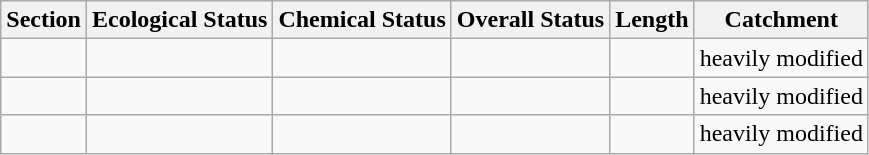<table class="wikitable">
<tr>
<th>Section</th>
<th>Ecological Status</th>
<th>Chemical Status</th>
<th>Overall Status</th>
<th>Length</th>
<th>Catchment</th>
</tr>
<tr>
<td></td>
<td></td>
<td></td>
<td></td>
<td></td>
<td>heavily modified</td>
</tr>
<tr>
<td></td>
<td></td>
<td></td>
<td></td>
<td></td>
<td>heavily modified</td>
</tr>
<tr>
<td></td>
<td></td>
<td></td>
<td></td>
<td></td>
<td>heavily modified</td>
</tr>
</table>
